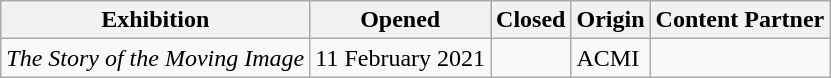<table class="wikitable">
<tr>
<th>Exhibition</th>
<th>Opened</th>
<th>Closed</th>
<th>Origin</th>
<th>Content Partner</th>
</tr>
<tr>
<td><em>The Story of the Moving Image</em></td>
<td>11 February 2021</td>
<td></td>
<td>ACMI</td>
<td></td>
</tr>
</table>
